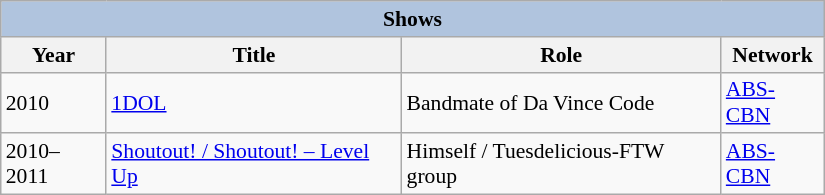<table class="wikitable" width="550" style="font-size: 90%;">
<tr>
<th colspan="4" style="background: LightSteelBlue;">Shows</th>
</tr>
<tr>
<th>Year</th>
<th>Title</th>
<th>Role</th>
<th>Network</th>
</tr>
<tr>
<td>2010</td>
<td><a href='#'>1DOL</a></td>
<td>Bandmate of Da Vince Code</td>
<td><a href='#'>ABS-CBN</a></td>
</tr>
<tr>
<td>2010–2011</td>
<td><a href='#'>Shoutout! / Shoutout! – Level Up</a></td>
<td>Himself / Tuesdelicious-FTW group</td>
<td><a href='#'>ABS-CBN</a></td>
</tr>
</table>
